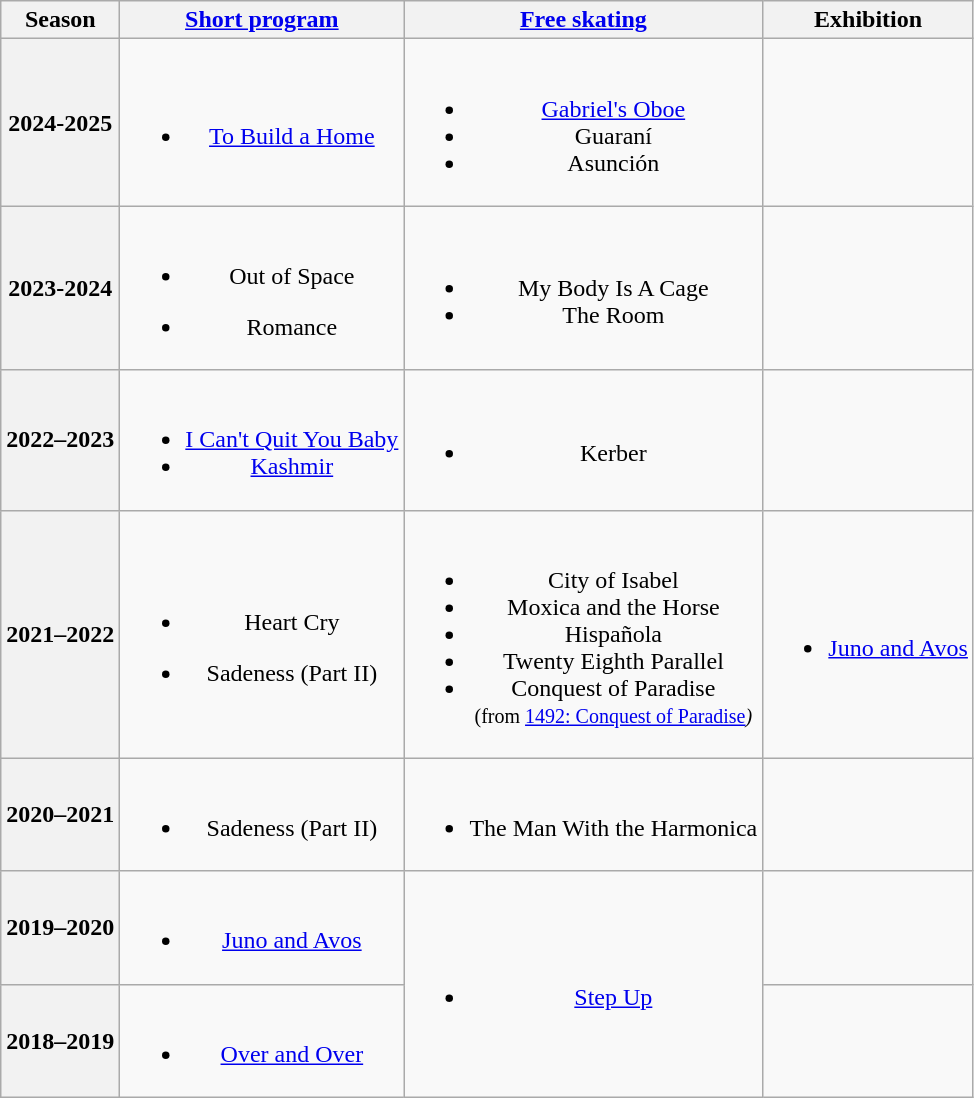<table class=wikitable style=text-align:center>
<tr>
<th>Season</th>
<th><a href='#'>Short program</a></th>
<th><a href='#'>Free skating</a></th>
<th>Exhibition</th>
</tr>
<tr>
<th>2024-2025</th>
<td><br><ul><li><a href='#'>To Build a Home</a> <br> </li></ul></td>
<td><br><ul><li><a href='#'>Gabriel's Oboe</a> <br> </li><li>Guaraní</li><li>Asunción <br> </li></ul></td>
</tr>
<tr>
<th>2023-2024</th>
<td><br><ul><li>Out of Space <br> </li></ul><ul><li>Romance <br> </li></ul></td>
<td><br><ul><li>My Body Is A Cage <br> </li><li>The Room <br> </li></ul></td>
<td></td>
</tr>
<tr>
<th>2022–2023</th>
<td><br><ul><li><a href='#'>I Can't Quit You Baby</a></li><li><a href='#'>Kashmir</a> <br> </li></ul></td>
<td><br><ul><li>Kerber <br> </li></ul></td>
</tr>
<tr>
<th>2021–2022 <br> </th>
<td><br><ul><li>Heart Cry <br> </li></ul><ul><li>Sadeness (Part II) <br> </li></ul></td>
<td><br><ul><li>City of Isabel</li><li>Moxica and the Horse</li><li>Hispañola</li><li>Twenty Eighth Parallel</li><li>Conquest of Paradise<br> <small>(from <em><a href='#'></em>1492: Conquest of Paradise<em></a>)</em></small><em><br></em></li></ul></td>
<td><br><ul><li><a href='#'>Juno and Avos</a> <br></li></ul></td>
</tr>
<tr>
<th>2020–2021 <br> </th>
<td><br><ul><li>Sadeness (Part II) <br> </li></ul></td>
<td><br><ul><li>The Man With the Harmonica <br> </li></ul></td>
<td></td>
</tr>
<tr>
<th>2019–2020 <br></th>
<td><br><ul><li><a href='#'>Juno and Avos</a> <br></li></ul></td>
<td rowspan=2><br><ul><li><a href='#'>Step Up</a> <br></li></ul></td>
<td></td>
</tr>
<tr>
<th>2018–2019 <br></th>
<td><br><ul><li><a href='#'>Over and Over</a> <br></li></ul></td>
<td></td>
</tr>
</table>
